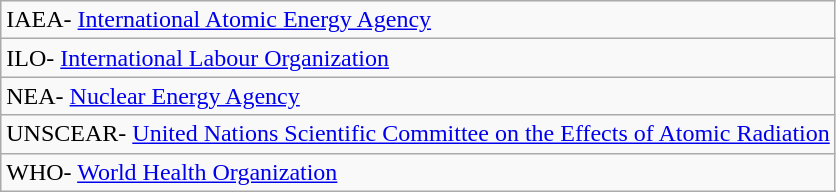<table class="wikitable">
<tr>
<td>IAEA- <a href='#'>International Atomic Energy Agency</a></td>
</tr>
<tr>
<td>ILO- <a href='#'>International Labour Organization</a></td>
</tr>
<tr>
<td>NEA- <a href='#'>Nuclear Energy Agency</a></td>
</tr>
<tr>
<td>UNSCEAR- <a href='#'>United Nations Scientific Committee on the Effects of Atomic Radiation</a></td>
</tr>
<tr>
<td>WHO- <a href='#'>World Health Organization</a></td>
</tr>
</table>
